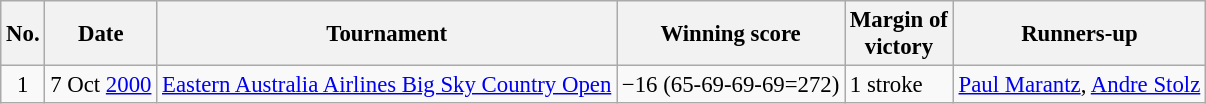<table class="wikitable" style="font-size:95%;">
<tr>
<th>No.</th>
<th>Date</th>
<th>Tournament</th>
<th>Winning score</th>
<th>Margin of<br>victory</th>
<th>Runners-up</th>
</tr>
<tr>
<td align=center>1</td>
<td align=right>7 Oct <a href='#'>2000</a></td>
<td><a href='#'>Eastern Australia Airlines Big Sky Country Open</a></td>
<td>−16 (65-69-69-69=272)</td>
<td>1 stroke</td>
<td> <a href='#'>Paul Marantz</a>,  <a href='#'>Andre Stolz</a></td>
</tr>
</table>
